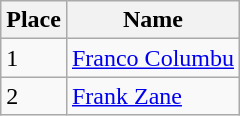<table class="wikitable">
<tr>
<th>Place</th>
<th>Name</th>
</tr>
<tr>
<td>1</td>
<td> <a href='#'>Franco Columbu</a></td>
</tr>
<tr>
<td>2</td>
<td> <a href='#'>Frank Zane</a></td>
</tr>
</table>
